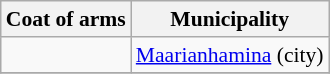<table class="wikitable" style="font-size: 90%; text-align: center; line-height: normal; margin-left: 30px;">
<tr>
<th>Coat of arms</th>
<th>Municipality</th>
</tr>
<tr>
<td align=left></td>
<td><a href='#'>Maarianhamina</a> (city)</td>
</tr>
<tr>
</tr>
</table>
